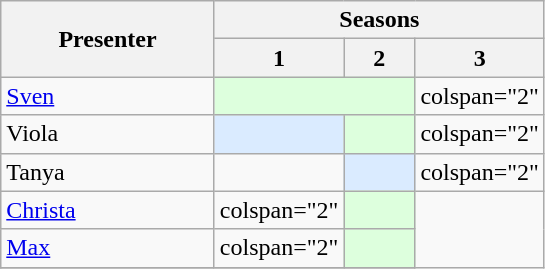<table class="wikitable">
<tr>
<th rowspan="2" width="135">Presenter</th>
<th colspan="3">Seasons</th>
</tr>
<tr>
<th width="40">1</th>
<th width="40">2</th>
<th width="40">3</th>
</tr>
<tr>
<td><a href='#'>Sven</a></td>
<td colspan="2" style="background:#ddffdd"></td>
<td>colspan="2" </td>
</tr>
<tr>
<td>Viola</td>
<td style="background:#DAEBFF"></td>
<td style="background:#ddffdd"></td>
<td>colspan="2" </td>
</tr>
<tr>
<td>Tanya</td>
<td></td>
<td style="background:#DAEBFF"></td>
<td>colspan="2" </td>
</tr>
<tr>
<td><a href='#'>Christa</a></td>
<td>colspan="2" </td>
<td colspan="1" style="background:#ddffdd"></td>
</tr>
<tr>
<td><a href='#'>Max</a></td>
<td>colspan="2" </td>
<td colspan="1" style="background:#ddffdd"></td>
</tr>
<tr>
</tr>
</table>
